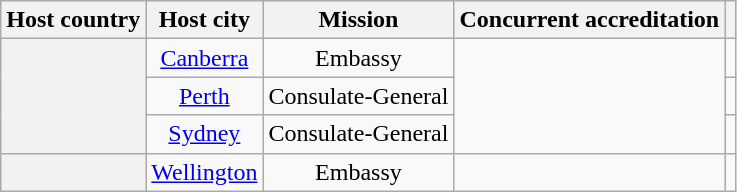<table class="wikitable plainrowheaders" style="text-align:center;">
<tr>
<th scope="col">Host country</th>
<th scope="col">Host city</th>
<th scope="col">Mission</th>
<th scope="col">Concurrent accreditation</th>
<th scope="col"></th>
</tr>
<tr>
<th scope="row" rowspan="3"></th>
<td><a href='#'>Canberra</a></td>
<td>Embassy</td>
<td rowspan="3"></td>
<td></td>
</tr>
<tr>
<td><a href='#'>Perth</a></td>
<td>Consulate-General</td>
<td></td>
</tr>
<tr>
<td><a href='#'>Sydney</a></td>
<td>Consulate-General</td>
<td></td>
</tr>
<tr>
<th scope="row"></th>
<td><a href='#'>Wellington</a></td>
<td>Embassy</td>
<td></td>
<td></td>
</tr>
</table>
